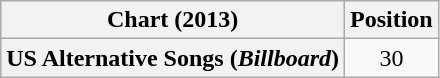<table class="wikitable plainrowheaders" style="text-align:center">
<tr>
<th>Chart (2013)</th>
<th>Position</th>
</tr>
<tr>
<th scope="row">US Alternative Songs (<em>Billboard</em>)</th>
<td>30</td>
</tr>
</table>
